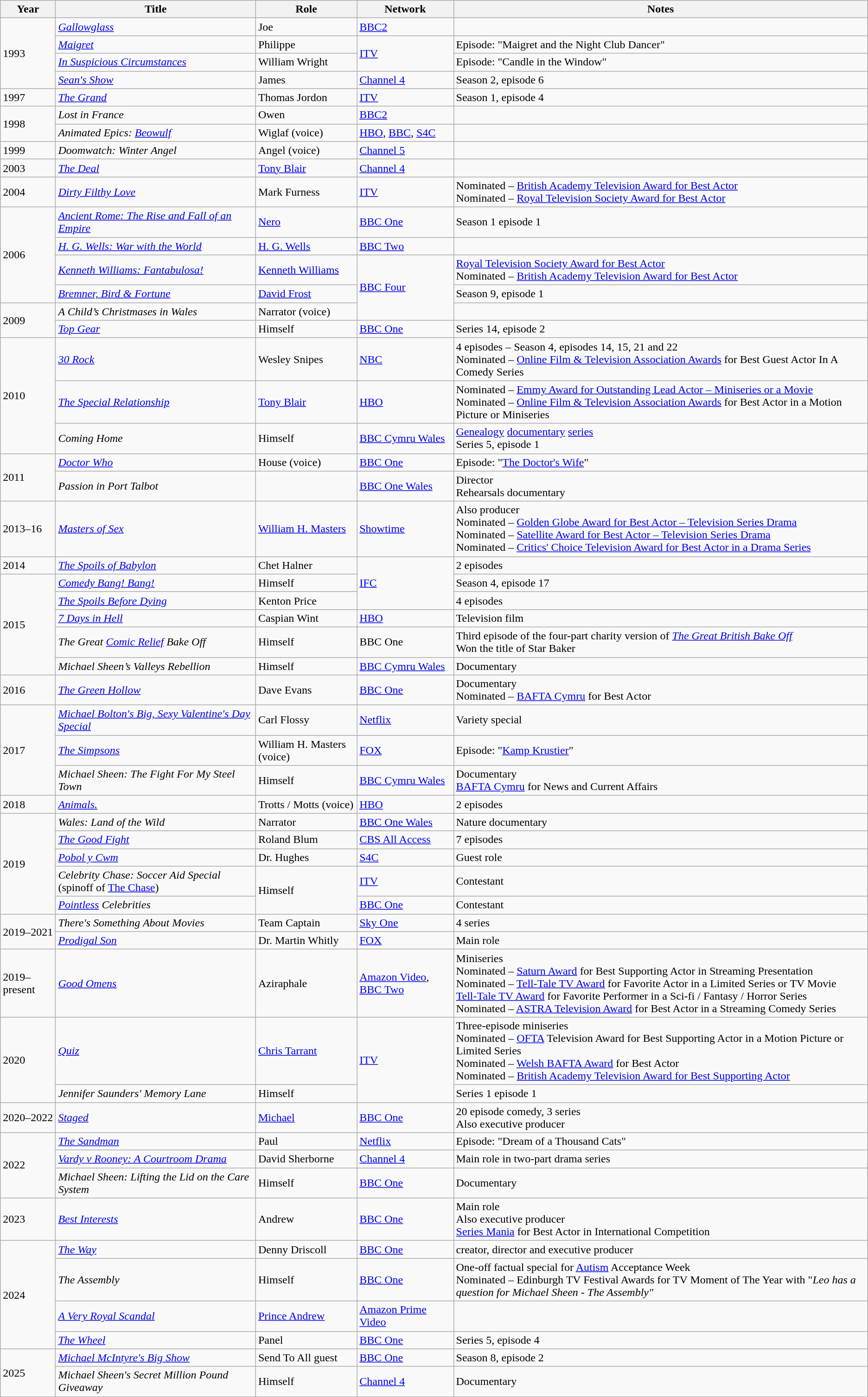<table class="wikitable sortable">
<tr>
<th>Year</th>
<th>Title</th>
<th>Role</th>
<th>Network</th>
<th>Notes</th>
</tr>
<tr>
<td rowspan="4">1993</td>
<td><em><a href='#'>Gallowglass</a></em></td>
<td>Joe</td>
<td><a href='#'>BBC2</a></td>
<td></td>
</tr>
<tr>
<td><em><a href='#'>Maigret</a></em></td>
<td>Philippe</td>
<td rowspan="2"><a href='#'>ITV</a></td>
<td>Episode: "Maigret and the Night Club Dancer"</td>
</tr>
<tr>
<td><em><a href='#'>In Suspicious Circumstances</a></em></td>
<td>William Wright</td>
<td>Episode: "Candle in the Window"</td>
</tr>
<tr>
<td><em><a href='#'>Sean's Show</a></em></td>
<td>James</td>
<td><a href='#'>Channel 4</a></td>
<td>Season 2, episode 6</td>
</tr>
<tr>
<td>1997</td>
<td><em><a href='#'>The Grand</a></em></td>
<td>Thomas Jordon</td>
<td><a href='#'>ITV</a></td>
<td>Season 1, episode 4</td>
</tr>
<tr>
<td rowspan="2">1998</td>
<td><em>Lost in France</em></td>
<td>Owen</td>
<td><a href='#'>BBC2</a></td>
<td></td>
</tr>
<tr>
<td><em>Animated Epics: <a href='#'>Beowulf</a></em></td>
<td>Wiglaf (voice)</td>
<td><a href='#'>HBO</a>, <a href='#'>BBC</a>, <a href='#'>S4C</a></td>
<td></td>
</tr>
<tr>
<td>1999</td>
<td><em>Doomwatch: Winter Angel</em></td>
<td>Angel (voice)</td>
<td><a href='#'>Channel 5</a></td>
<td></td>
</tr>
<tr>
<td>2003</td>
<td><em><a href='#'>The Deal</a></em></td>
<td><a href='#'>Tony Blair</a></td>
<td><a href='#'>Channel 4</a></td>
<td></td>
</tr>
<tr>
<td>2004</td>
<td><em><a href='#'>Dirty Filthy Love</a></em></td>
<td>Mark Furness</td>
<td><a href='#'>ITV</a></td>
<td>Nominated – <a href='#'>British Academy Television Award for Best Actor</a><br>Nominated – <a href='#'>Royal Television Society Award for Best Actor</a></td>
</tr>
<tr>
<td rowspan="4">2006</td>
<td><em><a href='#'>Ancient Rome: The Rise and Fall of an Empire</a></em></td>
<td><a href='#'>Nero</a></td>
<td><a href='#'>BBC One</a></td>
<td>Season 1 episode 1</td>
</tr>
<tr>
<td><em><a href='#'>H. G. Wells: War with the World</a></em></td>
<td><a href='#'>H. G. Wells</a></td>
<td><a href='#'>BBC Two</a></td>
<td></td>
</tr>
<tr>
<td><em><a href='#'>Kenneth Williams: Fantabulosa!</a></em></td>
<td><a href='#'>Kenneth Williams</a></td>
<td rowspan="3"><a href='#'>BBC Four</a></td>
<td><a href='#'>Royal Television Society Award for Best Actor</a><br>Nominated – <a href='#'>British Academy Television Award for Best Actor</a></td>
</tr>
<tr>
<td><em><a href='#'>Bremner, Bird & Fortune</a></em></td>
<td><a href='#'>David Frost</a></td>
<td>Season 9, episode 1</td>
</tr>
<tr>
<td rowspan="2">2009</td>
<td><em>A Child’s Christmases in Wales</em></td>
<td>Narrator (voice)</td>
<td></td>
</tr>
<tr>
<td><em><a href='#'>Top Gear</a></em></td>
<td>Himself</td>
<td><a href='#'>BBC One</a></td>
<td>Series 14, episode 2</td>
</tr>
<tr>
<td rowspan="3">2010</td>
<td><em><a href='#'>30 Rock</a></em></td>
<td>Wesley Snipes</td>
<td><a href='#'>NBC</a></td>
<td>4 episodes – Season 4, episodes 14, 15, 21 and 22<br>Nominated – <a href='#'>Online Film & Television Association Awards</a> for Best Guest Actor In A Comedy Series</td>
</tr>
<tr>
<td><em><a href='#'>The Special Relationship</a></em></td>
<td><a href='#'>Tony Blair</a></td>
<td><a href='#'>HBO</a></td>
<td>Nominated – <a href='#'>Emmy Award for Outstanding Lead Actor – Miniseries or a Movie</a><br>Nominated – <a href='#'>Online Film & Television Association Awards</a> for Best Actor in a Motion Picture or Miniseries</td>
</tr>
<tr>
<td><em>Coming Home</em></td>
<td>Himself</td>
<td><a href='#'>BBC Cymru Wales</a></td>
<td><a href='#'>Genealogy</a> <a href='#'>documentary</a> <a href='#'>series</a><br>Series 5, episode 1</td>
</tr>
<tr>
<td rowspan="2">2011</td>
<td><em><a href='#'>Doctor Who</a></em></td>
<td>House (voice)</td>
<td><a href='#'>BBC One</a></td>
<td>Episode: "<a href='#'>The Doctor's Wife</a>"</td>
</tr>
<tr>
<td><em>Passion in Port Talbot</em></td>
<td></td>
<td><a href='#'>BBC One Wales</a></td>
<td>Director<br>Rehearsals documentary</td>
</tr>
<tr>
<td>2013–16</td>
<td><em><a href='#'>Masters of Sex</a></em></td>
<td><a href='#'>William H. Masters</a></td>
<td><a href='#'>Showtime</a></td>
<td>Also producer<br>Nominated – <a href='#'>Golden Globe Award for Best Actor – Television Series Drama</a><br>Nominated – <a href='#'>Satellite Award for Best Actor – Television Series Drama</a><br>Nominated – <a href='#'>Critics' Choice Television Award for Best Actor in a Drama Series</a></td>
</tr>
<tr>
<td>2014</td>
<td><em><a href='#'>The Spoils of Babylon</a></em></td>
<td>Chet Halner</td>
<td rowspan="3"><a href='#'>IFC</a></td>
<td>2 episodes</td>
</tr>
<tr>
<td rowspan="5">2015</td>
<td><em><a href='#'>Comedy Bang! Bang!</a></em></td>
<td>Himself</td>
<td>Season 4, episode 17</td>
</tr>
<tr>
<td><em><a href='#'>The Spoils Before Dying</a></em></td>
<td>Kenton Price</td>
<td>4 episodes</td>
</tr>
<tr>
<td><em><a href='#'>7 Days in Hell</a></em></td>
<td>Caspian Wint</td>
<td><a href='#'>HBO</a></td>
<td>Television film</td>
</tr>
<tr>
<td><em>The Great <a href='#'>Comic Relief</a> Bake Off</em></td>
<td>Himself</td>
<td>BBC One</td>
<td>Third episode of the four-part charity version of <em><a href='#'>The Great British Bake Off</a></em><br>Won the title of Star Baker</td>
</tr>
<tr>
<td><em>Michael Sheen’s Valleys Rebellion</em></td>
<td>Himself</td>
<td><a href='#'>BBC Cymru Wales</a></td>
<td>Documentary</td>
</tr>
<tr>
<td>2016</td>
<td><em><a href='#'>The Green Hollow</a></em></td>
<td>Dave Evans</td>
<td><a href='#'>BBC One</a></td>
<td>Documentary<br>Nominated – <a href='#'>BAFTA Cymru</a> for Best Actor</td>
</tr>
<tr>
<td rowspan="3">2017</td>
<td><em><a href='#'>Michael Bolton's Big, Sexy Valentine's Day Special</a></em></td>
<td>Carl Flossy</td>
<td><a href='#'>Netflix</a></td>
<td>Variety special</td>
</tr>
<tr>
<td><em><a href='#'>The Simpsons</a></em></td>
<td>William H. Masters (voice)</td>
<td><a href='#'>FOX</a></td>
<td>Episode: "<a href='#'>Kamp Krustier</a>"</td>
</tr>
<tr>
<td><em>Michael Sheen: The Fight For My Steel Town</em></td>
<td>Himself</td>
<td><a href='#'>BBC Cymru Wales</a></td>
<td>Documentary<br><a href='#'>BAFTA Cymru</a> for News and Current Affairs</td>
</tr>
<tr>
<td>2018</td>
<td><em><a href='#'>Animals.</a></em></td>
<td>Trotts / Motts (voice)</td>
<td><a href='#'>HBO</a></td>
<td>2 episodes</td>
</tr>
<tr>
<td rowspan="5">2019</td>
<td><em>Wales: Land of the Wild</em></td>
<td>Narrator</td>
<td><a href='#'>BBC One Wales</a></td>
<td>Nature documentary</td>
</tr>
<tr>
<td><em><a href='#'>The Good Fight</a></em></td>
<td>Roland Blum</td>
<td><a href='#'>CBS All Access</a></td>
<td>7 episodes</td>
</tr>
<tr>
<td><em><a href='#'>Pobol y Cwm</a></em></td>
<td>Dr. Hughes</td>
<td><a href='#'>S4C</a></td>
<td>Guest role</td>
</tr>
<tr>
<td><em>Celebrity Chase: Soccer Aid Special</em> (spinoff of <a href='#'>The Chase</a>)</td>
<td rowspan="2">Himself</td>
<td><a href='#'>ITV</a></td>
<td>Contestant</td>
</tr>
<tr>
<td><em><a href='#'>Pointless</a> Celebrities</em></td>
<td><a href='#'>BBC One</a></td>
<td>Contestant</td>
</tr>
<tr>
<td rowspan="2">2019–2021</td>
<td><em>There's Something About Movies</em></td>
<td>Team Captain</td>
<td><a href='#'>Sky One</a></td>
<td>4 series</td>
</tr>
<tr>
<td><em><a href='#'>Prodigal Son</a></em></td>
<td>Dr. Martin Whitly</td>
<td><a href='#'>FOX</a></td>
<td>Main role</td>
</tr>
<tr>
<td>2019–present</td>
<td><em><a href='#'>Good Omens</a></em></td>
<td>Aziraphale</td>
<td><a href='#'>Amazon Video</a>, <a href='#'>BBC Two</a></td>
<td>Miniseries<br>Nominated – <a href='#'>Saturn Award</a> for Best Supporting Actor in Streaming Presentation<br>Nominated – <a href='#'>Tell-Tale TV Award</a> for Favorite Actor in a Limited Series or TV Movie<br><a href='#'>Tell-Tale TV Award</a> for Favorite Performer in a Sci-fi / Fantasy / Horror Series<br>Nominated – <a href='#'>ASTRA Television Award</a> for Best Actor in a Streaming Comedy Series</td>
</tr>
<tr>
<td rowspan="2">2020</td>
<td><em><a href='#'>Quiz</a></em></td>
<td><a href='#'>Chris Tarrant</a></td>
<td rowspan="2"><a href='#'>ITV</a></td>
<td>Three-episode miniseries<br>Nominated – <a href='#'>OFTA</a> Television Award for Best Supporting Actor in a Motion Picture or Limited Series<br>Nominated – <a href='#'>Welsh BAFTA Award</a> for Best Actor<br>Nominated – <a href='#'>British Academy Television Award for Best Supporting Actor</a></td>
</tr>
<tr>
<td><em>Jennifer Saunders' Memory Lane</em></td>
<td>Himself</td>
<td>Series 1 episode 1</td>
</tr>
<tr>
<td>2020–2022</td>
<td><em><a href='#'>Staged</a></em></td>
<td><a href='#'>Michael</a></td>
<td><a href='#'>BBC One</a></td>
<td>20 episode comedy, 3 series<br>Also executive producer</td>
</tr>
<tr>
<td rowspan="3">2022</td>
<td><em><a href='#'>The Sandman</a></em></td>
<td>Paul</td>
<td><a href='#'>Netflix</a></td>
<td>Episode: "Dream of a Thousand Cats"</td>
</tr>
<tr>
<td><em><a href='#'>Vardy v Rooney: A Courtroom Drama</a></em></td>
<td>David Sherborne</td>
<td><a href='#'>Channel 4</a></td>
<td>Main role in two-part drama series</td>
</tr>
<tr>
<td><em>Michael Sheen: Lifting the Lid on the Care System</em></td>
<td>Himself</td>
<td><a href='#'>BBC One</a></td>
<td>Documentary</td>
</tr>
<tr>
<td>2023</td>
<td><em><a href='#'>Best Interests</a></em></td>
<td>Andrew</td>
<td><a href='#'>BBC One</a></td>
<td>Main role<br>Also executive producer<br><a href='#'>Series Mania</a> for Best Actor in International Competition</td>
</tr>
<tr>
<td rowspan="4">2024</td>
<td><em><a href='#'>The Way</a></em></td>
<td>Denny Driscoll</td>
<td><a href='#'>BBC One</a></td>
<td>creator, director and executive producer</td>
</tr>
<tr>
<td><em>The Assembly</em></td>
<td>Himself</td>
<td><a href='#'>BBC One</a></td>
<td>One-off factual special for <a href='#'>Autism</a> Acceptance Week<br>Nominated – Edinburgh TV Festival Awards for TV Moment of The Year with "<em>Leo has a question for Michael Sheen</em> <em>- The Assembly"</em></td>
</tr>
<tr>
<td><em><a href='#'>A Very Royal Scandal</a></em></td>
<td><a href='#'>Prince Andrew</a></td>
<td><a href='#'>Amazon Prime Video</a></td>
<td></td>
</tr>
<tr>
<td><a href='#'><em>The Wheel</em></a></td>
<td>Panel</td>
<td><a href='#'>BBC One</a></td>
<td>Series 5, episode 4</td>
</tr>
<tr>
<td rowspan="3">2025</td>
<td><em><a href='#'>Michael McIntyre's Big Show</a></em></td>
<td>Send To All guest</td>
<td><a href='#'>BBC One</a></td>
<td>Season 8, episode 2</td>
</tr>
<tr>
<td><em>Michael Sheen's Secret Million Pound Giveaway</em></td>
<td>Himself</td>
<td><a href='#'>Channel 4</a></td>
<td>Documentary</td>
</tr>
</table>
